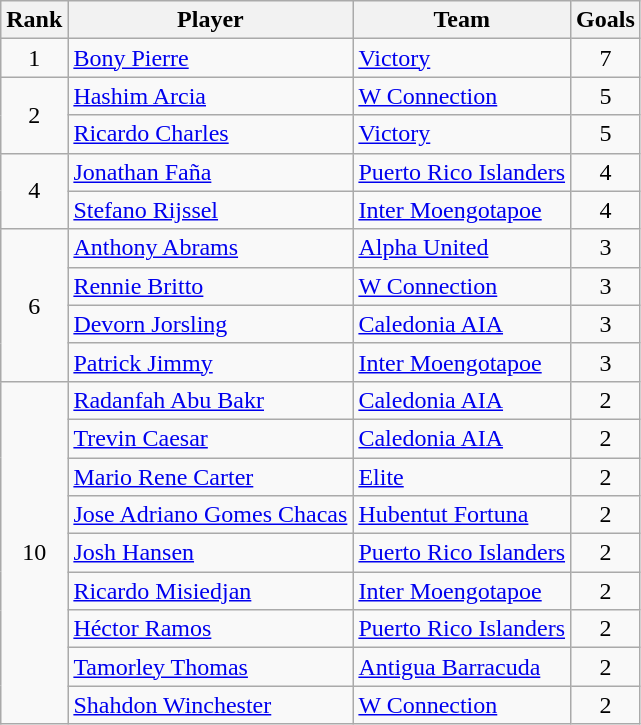<table class="wikitable">
<tr>
<th>Rank</th>
<th>Player</th>
<th>Team</th>
<th>Goals</th>
</tr>
<tr>
<td align=center rowspan=1>1</td>
<td> <a href='#'>Bony Pierre</a></td>
<td> <a href='#'>Victory</a></td>
<td align=center>7</td>
</tr>
<tr>
<td align=center rowspan=2>2</td>
<td> <a href='#'>Hashim Arcia</a></td>
<td> <a href='#'>W Connection</a></td>
<td align=center>5</td>
</tr>
<tr>
<td> <a href='#'>Ricardo Charles</a></td>
<td> <a href='#'>Victory</a></td>
<td align=center>5</td>
</tr>
<tr>
<td align=center rowspan=2>4</td>
<td> <a href='#'>Jonathan Faña</a></td>
<td> <a href='#'>Puerto Rico Islanders</a></td>
<td align=center>4</td>
</tr>
<tr>
<td> <a href='#'>Stefano Rijssel</a></td>
<td> <a href='#'>Inter Moengotapoe</a></td>
<td align=center>4</td>
</tr>
<tr>
<td align=center rowspan=4>6</td>
<td> <a href='#'>Anthony Abrams</a></td>
<td> <a href='#'>Alpha United</a></td>
<td align=center>3</td>
</tr>
<tr>
<td> <a href='#'>Rennie Britto</a></td>
<td> <a href='#'>W Connection</a></td>
<td align=center>3</td>
</tr>
<tr>
<td> <a href='#'>Devorn Jorsling</a></td>
<td> <a href='#'>Caledonia AIA</a></td>
<td align=center>3</td>
</tr>
<tr>
<td> <a href='#'>Patrick Jimmy</a></td>
<td> <a href='#'>Inter Moengotapoe</a></td>
<td align=center>3</td>
</tr>
<tr>
<td align=center rowspan=9>10</td>
<td> <a href='#'>Radanfah Abu Bakr</a></td>
<td> <a href='#'>Caledonia AIA</a></td>
<td align=center>2</td>
</tr>
<tr>
<td> <a href='#'>Trevin Caesar</a></td>
<td> <a href='#'>Caledonia AIA</a></td>
<td align=center>2</td>
</tr>
<tr>
<td> <a href='#'>Mario Rene Carter</a></td>
<td> <a href='#'>Elite</a></td>
<td align=center>2</td>
</tr>
<tr>
<td> <a href='#'>Jose Adriano Gomes Chacas</a></td>
<td> <a href='#'>Hubentut Fortuna</a></td>
<td align=center>2</td>
</tr>
<tr>
<td> <a href='#'>Josh Hansen</a></td>
<td> <a href='#'>Puerto Rico Islanders</a></td>
<td align=center>2</td>
</tr>
<tr>
<td> <a href='#'>Ricardo Misiedjan</a></td>
<td> <a href='#'>Inter Moengotapoe</a></td>
<td align=center>2</td>
</tr>
<tr>
<td> <a href='#'>Héctor Ramos</a></td>
<td> <a href='#'>Puerto Rico Islanders</a></td>
<td align=center>2</td>
</tr>
<tr>
<td> <a href='#'>Tamorley Thomas</a></td>
<td> <a href='#'>Antigua Barracuda</a></td>
<td align=center>2</td>
</tr>
<tr>
<td> <a href='#'>Shahdon Winchester</a></td>
<td> <a href='#'>W Connection</a></td>
<td align=center>2</td>
</tr>
</table>
